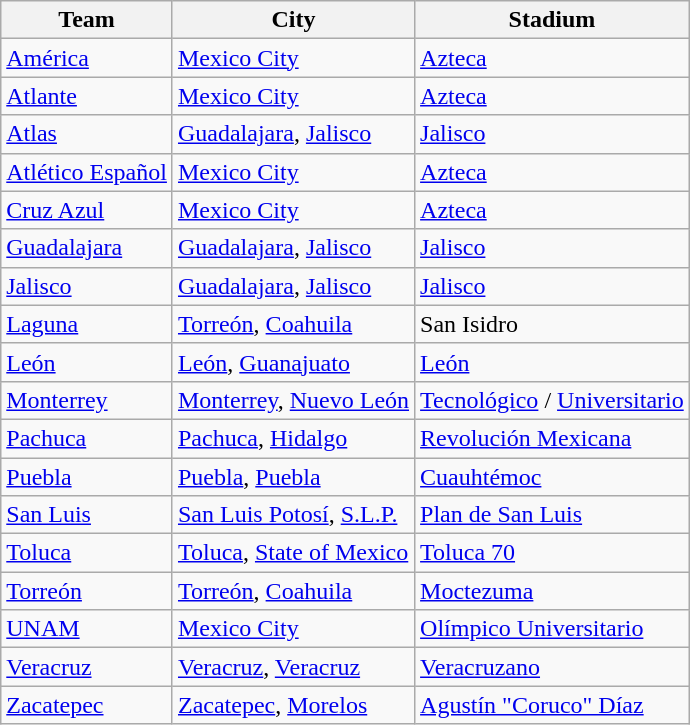<table class="wikitable" class="toccolours sortable">
<tr>
<th>Team</th>
<th>City</th>
<th>Stadium</th>
</tr>
<tr>
<td><a href='#'>América</a></td>
<td><a href='#'>Mexico City</a></td>
<td><a href='#'>Azteca</a></td>
</tr>
<tr>
<td><a href='#'>Atlante</a></td>
<td><a href='#'>Mexico City</a></td>
<td><a href='#'>Azteca</a></td>
</tr>
<tr>
<td><a href='#'>Atlas</a></td>
<td><a href='#'>Guadalajara</a>, <a href='#'>Jalisco</a></td>
<td><a href='#'>Jalisco</a></td>
</tr>
<tr>
<td><a href='#'>Atlético Español</a></td>
<td><a href='#'>Mexico City</a></td>
<td><a href='#'>Azteca</a></td>
</tr>
<tr>
<td><a href='#'>Cruz Azul</a></td>
<td><a href='#'>Mexico City</a></td>
<td><a href='#'>Azteca</a></td>
</tr>
<tr>
<td><a href='#'>Guadalajara</a></td>
<td><a href='#'>Guadalajara</a>, <a href='#'>Jalisco</a></td>
<td><a href='#'>Jalisco</a></td>
</tr>
<tr>
<td><a href='#'>Jalisco</a></td>
<td><a href='#'>Guadalajara</a>, <a href='#'>Jalisco</a></td>
<td><a href='#'>Jalisco</a></td>
</tr>
<tr>
<td><a href='#'>Laguna</a></td>
<td><a href='#'>Torreón</a>, <a href='#'>Coahuila</a></td>
<td>San Isidro</td>
</tr>
<tr>
<td><a href='#'>León</a></td>
<td><a href='#'>León</a>, <a href='#'>Guanajuato</a></td>
<td><a href='#'>León</a></td>
</tr>
<tr>
<td><a href='#'>Monterrey</a></td>
<td><a href='#'>Monterrey</a>, <a href='#'>Nuevo León</a></td>
<td><a href='#'>Tecnológico</a> / <a href='#'>Universitario</a></td>
</tr>
<tr>
<td><a href='#'>Pachuca</a></td>
<td><a href='#'>Pachuca</a>, <a href='#'>Hidalgo</a></td>
<td><a href='#'>Revolución Mexicana</a></td>
</tr>
<tr>
<td><a href='#'>Puebla</a></td>
<td><a href='#'>Puebla</a>, <a href='#'>Puebla</a></td>
<td><a href='#'>Cuauhtémoc</a></td>
</tr>
<tr>
<td><a href='#'>San Luis</a></td>
<td><a href='#'>San Luis Potosí</a>, <a href='#'>S.L.P.</a></td>
<td><a href='#'>Plan de San Luis</a></td>
</tr>
<tr>
<td><a href='#'>Toluca</a></td>
<td><a href='#'>Toluca</a>, <a href='#'>State of Mexico</a></td>
<td><a href='#'>Toluca 70</a></td>
</tr>
<tr>
<td><a href='#'>Torreón</a></td>
<td><a href='#'>Torreón</a>, <a href='#'>Coahuila</a></td>
<td><a href='#'>Moctezuma</a></td>
</tr>
<tr>
<td><a href='#'>UNAM</a></td>
<td><a href='#'>Mexico City</a></td>
<td><a href='#'>Olímpico Universitario</a></td>
</tr>
<tr>
<td><a href='#'>Veracruz</a></td>
<td><a href='#'>Veracruz</a>, <a href='#'>Veracruz</a></td>
<td><a href='#'>Veracruzano</a></td>
</tr>
<tr>
<td><a href='#'>Zacatepec</a></td>
<td><a href='#'>Zacatepec</a>, <a href='#'>Morelos</a></td>
<td><a href='#'>Agustín "Coruco" Díaz</a></td>
</tr>
</table>
